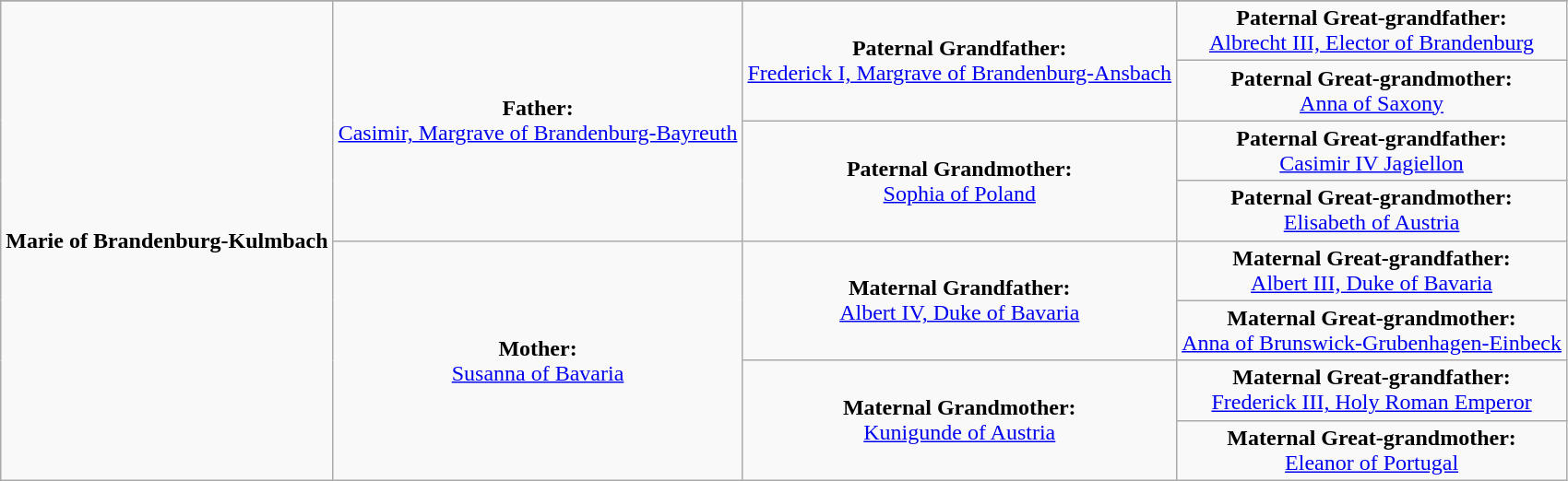<table class="wikitable">
<tr>
</tr>
<tr>
<td rowspan="8" align="center"><strong>Marie of Brandenburg-Kulmbach</strong></td>
<td rowspan="4" align="center"><strong>Father:</strong><br><a href='#'>Casimir, Margrave of Brandenburg-Bayreuth</a></td>
<td rowspan="2" align="center"><strong>Paternal Grandfather:</strong><br><a href='#'>Frederick I, Margrave of Brandenburg-Ansbach</a></td>
<td align="center"><strong>Paternal Great-grandfather:</strong><br><a href='#'>Albrecht III, Elector of Brandenburg</a></td>
</tr>
<tr>
<td align="center"><strong>Paternal Great-grandmother:</strong><br><a href='#'>Anna of Saxony</a></td>
</tr>
<tr>
<td rowspan="2" align="center"><strong>Paternal Grandmother:</strong><br><a href='#'>Sophia of Poland</a></td>
<td align="center"><strong>Paternal Great-grandfather:</strong><br><a href='#'>Casimir IV Jagiellon</a></td>
</tr>
<tr>
<td align="center"><strong>Paternal Great-grandmother:</strong><br><a href='#'>Elisabeth of Austria</a></td>
</tr>
<tr>
<td rowspan="4" align="center"><strong>Mother:</strong><br><a href='#'>Susanna of Bavaria</a></td>
<td rowspan="2" align="center"><strong>Maternal Grandfather:</strong><br><a href='#'>Albert IV, Duke of Bavaria</a></td>
<td align="center"><strong>Maternal Great-grandfather:</strong><br><a href='#'>Albert III, Duke of Bavaria</a></td>
</tr>
<tr>
<td align="center"><strong>Maternal Great-grandmother:</strong><br><a href='#'>Anna of Brunswick-Grubenhagen-Einbeck</a></td>
</tr>
<tr>
<td rowspan="2" align="center"><strong>Maternal Grandmother:</strong><br><a href='#'>Kunigunde of Austria</a></td>
<td align="center"><strong>Maternal Great-grandfather:</strong><br><a href='#'>Frederick III, Holy Roman Emperor</a></td>
</tr>
<tr>
<td align="center"><strong>Maternal Great-grandmother:</strong><br><a href='#'>Eleanor of Portugal</a></td>
</tr>
</table>
